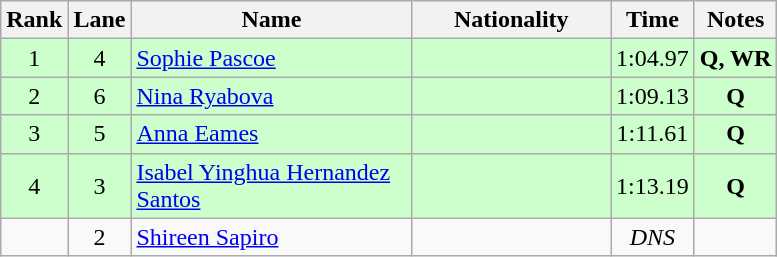<table class="wikitable sortable" style="text-align:center">
<tr>
<th>Rank</th>
<th>Lane</th>
<th style="width:180px">Name</th>
<th style="width:125px">Nationality</th>
<th>Time</th>
<th>Notes</th>
</tr>
<tr style="background:#cfc;">
<td>1</td>
<td>4</td>
<td style="text-align:left;"><a href='#'>Sophie Pascoe</a></td>
<td style="text-align:left;"></td>
<td>1:04.97</td>
<td><strong>Q, WR</strong></td>
</tr>
<tr style="background:#cfc;">
<td>2</td>
<td>6</td>
<td style="text-align:left;"><a href='#'>Nina Ryabova</a></td>
<td style="text-align:left;"></td>
<td>1:09.13</td>
<td><strong>Q</strong></td>
</tr>
<tr style="background:#cfc;">
<td>3</td>
<td>5</td>
<td style="text-align:left;"><a href='#'>Anna Eames</a></td>
<td style="text-align:left;"></td>
<td>1:11.61</td>
<td><strong>Q</strong></td>
</tr>
<tr style="background:#cfc;">
<td>4</td>
<td>3</td>
<td style="text-align:left;"><a href='#'>Isabel Yinghua Hernandez Santos</a></td>
<td style="text-align:left;"></td>
<td>1:13.19</td>
<td><strong>Q</strong></td>
</tr>
<tr>
<td></td>
<td>2</td>
<td style="text-align:left;"><a href='#'>Shireen Sapiro</a></td>
<td style="text-align:left;"></td>
<td><em>DNS</em></td>
<td></td>
</tr>
</table>
